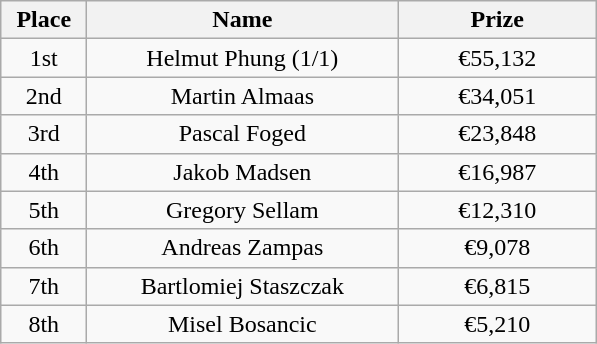<table class="wikitable">
<tr>
<th width="50">Place</th>
<th width="200">Name</th>
<th width="125">Prize</th>
</tr>
<tr>
<td align = "center">1st</td>
<td align = "center">Helmut Phung (1/1)</td>
<td align="center">€55,132</td>
</tr>
<tr>
<td align = "center">2nd</td>
<td align = "center">Martin Almaas</td>
<td align="center">€34,051</td>
</tr>
<tr>
<td align = "center">3rd</td>
<td align = "center">Pascal Foged</td>
<td align="center">€23,848</td>
</tr>
<tr>
<td align = "center">4th</td>
<td align = "center">Jakob Madsen</td>
<td align="center">€16,987</td>
</tr>
<tr>
<td align = "center">5th</td>
<td align = "center">Gregory Sellam</td>
<td align="center">€12,310</td>
</tr>
<tr>
<td align = "center">6th</td>
<td align = "center">Andreas Zampas</td>
<td align="center">€9,078</td>
</tr>
<tr>
<td align = "center">7th</td>
<td align = "center">Bartlomiej Staszczak</td>
<td align="center">€6,815</td>
</tr>
<tr>
<td align = "center">8th</td>
<td align = "center">Misel Bosancic</td>
<td align="center">€5,210</td>
</tr>
</table>
